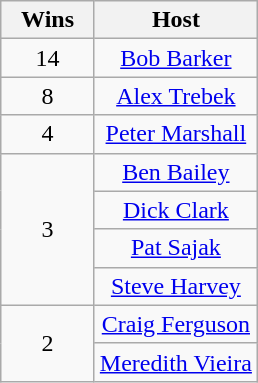<table class="wikitable" style="text-align: center;">
<tr>
<th scope="col" width="55">Wins</th>
<th scope="col" align="center">Host</th>
</tr>
<tr>
<td style="text-align:center;">14</td>
<td><a href='#'>Bob Barker</a></td>
</tr>
<tr>
<td style="text-align:center;">8</td>
<td><a href='#'>Alex Trebek</a></td>
</tr>
<tr>
<td style="text-align:center;">4</td>
<td><a href='#'>Peter Marshall</a></td>
</tr>
<tr>
<td rowspan=4 style="text-align:center">3</td>
<td><a href='#'>Ben Bailey</a></td>
</tr>
<tr>
<td><a href='#'>Dick Clark</a></td>
</tr>
<tr>
<td><a href='#'>Pat Sajak</a></td>
</tr>
<tr>
<td><a href='#'>Steve Harvey</a></td>
</tr>
<tr>
<td rowspan=2 style="text-align:center">2</td>
<td><a href='#'>Craig Ferguson</a></td>
</tr>
<tr>
<td><a href='#'>Meredith Vieira</a></td>
</tr>
</table>
